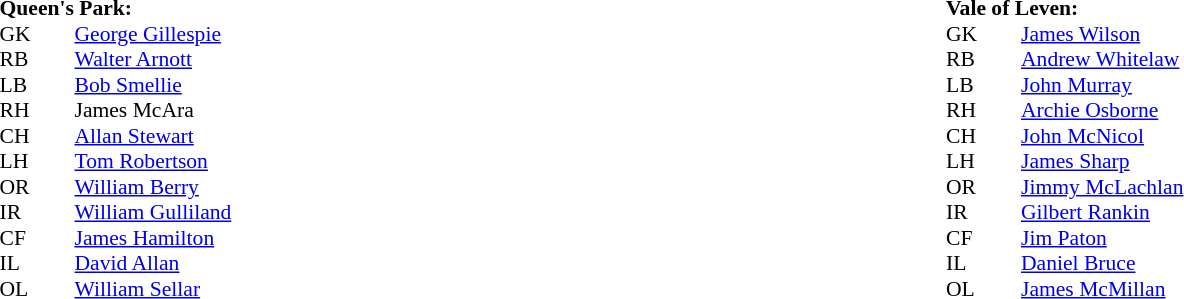<table width="100%">
<tr>
<td valign="top" width="50%"><br><table style="font-size: 90%" cellspacing="0" cellpadding="0">
<tr>
<td colspan="4"><strong>Queen's Park:</strong></td>
</tr>
<tr>
<th width="25"></th>
<th width="25"></th>
</tr>
<tr>
<td>GK</td>
<td></td>
<td><a href='#'>George Gillespie</a></td>
</tr>
<tr>
<td>RB</td>
<td></td>
<td><a href='#'>Walter Arnott</a></td>
</tr>
<tr>
<td>LB</td>
<td></td>
<td><a href='#'>Bob Smellie</a></td>
</tr>
<tr>
<td>RH</td>
<td></td>
<td>James McAra</td>
</tr>
<tr>
<td>CH</td>
<td></td>
<td><a href='#'>Allan Stewart</a></td>
</tr>
<tr>
<td>LH</td>
<td></td>
<td><a href='#'>Tom Robertson</a></td>
</tr>
<tr>
<td>OR</td>
<td></td>
<td><a href='#'>William Berry</a></td>
</tr>
<tr>
<td>IR</td>
<td></td>
<td><a href='#'>William Gulliland</a></td>
</tr>
<tr>
<td>CF</td>
<td></td>
<td><a href='#'>James Hamilton</a></td>
</tr>
<tr>
<td>IL</td>
<td></td>
<td><a href='#'>David Allan</a></td>
</tr>
<tr>
<td>OL</td>
<td></td>
<td><a href='#'>William Sellar</a></td>
</tr>
<tr>
</tr>
</table>
</td>
<td valign="top" width="50%"><br><table style="font-size: 90%" cellspacing="0" cellpadding="0">
<tr>
<td colspan="4"><strong>Vale of Leven:</strong></td>
</tr>
<tr>
<th width="25"></th>
<th width="25"></th>
</tr>
<tr>
<td>GK</td>
<td></td>
<td><a href='#'>James Wilson</a></td>
</tr>
<tr>
<td>RB</td>
<td></td>
<td><a href='#'>Andrew Whitelaw</a></td>
</tr>
<tr>
<td>LB</td>
<td></td>
<td><a href='#'>John Murray</a></td>
</tr>
<tr>
<td>RH</td>
<td></td>
<td><a href='#'>Archie Osborne</a></td>
</tr>
<tr>
<td>CH</td>
<td></td>
<td><a href='#'>John McNicol</a></td>
</tr>
<tr>
<td>LH</td>
<td></td>
<td><a href='#'>James Sharp</a></td>
</tr>
<tr>
<td>OR</td>
<td></td>
<td><a href='#'>Jimmy McLachlan</a></td>
</tr>
<tr>
<td>IR</td>
<td></td>
<td><a href='#'>Gilbert Rankin</a></td>
</tr>
<tr>
<td>CF</td>
<td></td>
<td><a href='#'>Jim Paton</a></td>
</tr>
<tr>
<td>IL</td>
<td></td>
<td><a href='#'>Daniel Bruce</a></td>
</tr>
<tr>
<td>OL</td>
<td></td>
<td><a href='#'>James McMillan</a></td>
</tr>
<tr>
</tr>
</table>
</td>
</tr>
</table>
